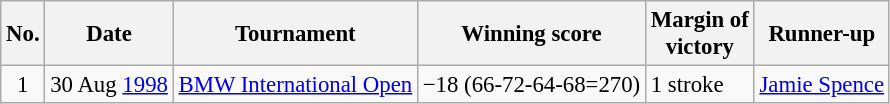<table class="wikitable" style="font-size:95%;">
<tr>
<th>No.</th>
<th>Date</th>
<th>Tournament</th>
<th>Winning score</th>
<th>Margin of<br>victory</th>
<th>Runner-up</th>
</tr>
<tr>
<td align=center>1</td>
<td align=right>30 Aug <a href='#'>1998</a></td>
<td><a href='#'>BMW International Open</a></td>
<td>−18 (66-72-64-68=270)</td>
<td>1 stroke</td>
<td> <a href='#'>Jamie Spence</a></td>
</tr>
</table>
